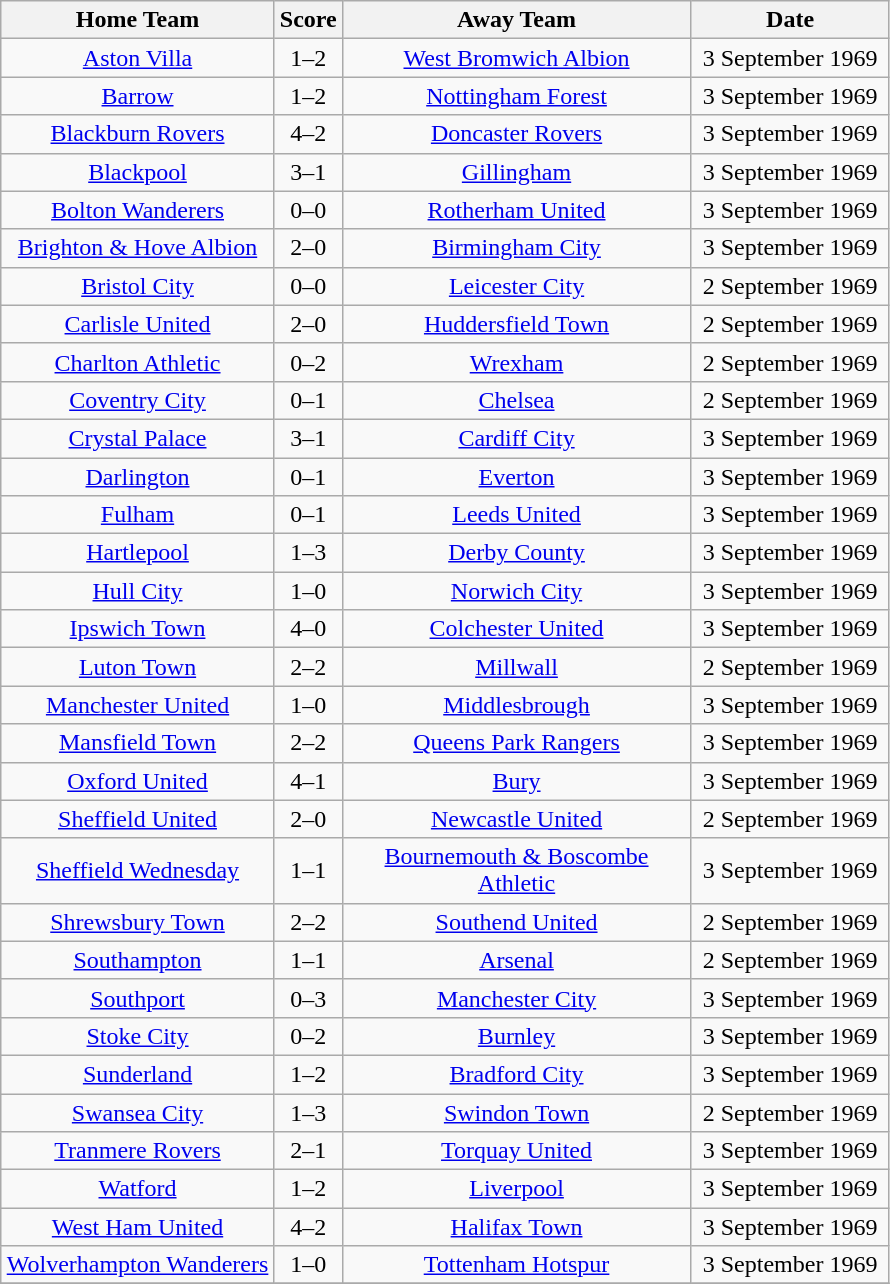<table class="wikitable" style="text-align:center;">
<tr>
<th width=175>Home Team</th>
<th width=20>Score</th>
<th width=225>Away Team</th>
<th width=125>Date</th>
</tr>
<tr>
<td><a href='#'>Aston Villa</a></td>
<td>1–2</td>
<td><a href='#'>West Bromwich Albion</a></td>
<td>3 September 1969</td>
</tr>
<tr>
<td><a href='#'>Barrow</a></td>
<td>1–2</td>
<td><a href='#'>Nottingham Forest</a></td>
<td>3 September 1969</td>
</tr>
<tr>
<td><a href='#'>Blackburn Rovers</a></td>
<td>4–2</td>
<td><a href='#'>Doncaster Rovers</a></td>
<td>3 September 1969</td>
</tr>
<tr>
<td><a href='#'>Blackpool</a></td>
<td>3–1</td>
<td><a href='#'>Gillingham</a></td>
<td>3 September 1969</td>
</tr>
<tr>
<td><a href='#'>Bolton Wanderers</a></td>
<td>0–0</td>
<td><a href='#'>Rotherham United</a></td>
<td>3 September 1969</td>
</tr>
<tr>
<td><a href='#'>Brighton & Hove Albion</a></td>
<td>2–0</td>
<td><a href='#'>Birmingham City</a></td>
<td>3 September 1969</td>
</tr>
<tr>
<td><a href='#'>Bristol City</a></td>
<td>0–0</td>
<td><a href='#'>Leicester City</a></td>
<td>2 September 1969</td>
</tr>
<tr>
<td><a href='#'>Carlisle United</a></td>
<td>2–0</td>
<td><a href='#'>Huddersfield Town</a></td>
<td>2 September 1969</td>
</tr>
<tr>
<td><a href='#'>Charlton Athletic</a></td>
<td>0–2</td>
<td><a href='#'>Wrexham</a></td>
<td>2 September 1969</td>
</tr>
<tr>
<td><a href='#'>Coventry City</a></td>
<td>0–1</td>
<td><a href='#'>Chelsea</a></td>
<td>2 September 1969</td>
</tr>
<tr>
<td><a href='#'>Crystal Palace</a></td>
<td>3–1</td>
<td><a href='#'>Cardiff City</a></td>
<td>3 September 1969</td>
</tr>
<tr>
<td><a href='#'>Darlington</a></td>
<td>0–1</td>
<td><a href='#'>Everton</a></td>
<td>3 September 1969</td>
</tr>
<tr>
<td><a href='#'>Fulham</a></td>
<td>0–1</td>
<td><a href='#'>Leeds United</a></td>
<td>3 September 1969</td>
</tr>
<tr>
<td><a href='#'>Hartlepool</a></td>
<td>1–3</td>
<td><a href='#'>Derby County</a></td>
<td>3 September 1969</td>
</tr>
<tr>
<td><a href='#'>Hull City</a></td>
<td>1–0</td>
<td><a href='#'>Norwich City</a></td>
<td>3 September 1969</td>
</tr>
<tr>
<td><a href='#'>Ipswich Town</a></td>
<td>4–0</td>
<td><a href='#'>Colchester United</a></td>
<td>3 September 1969</td>
</tr>
<tr>
<td><a href='#'>Luton Town</a></td>
<td>2–2</td>
<td><a href='#'>Millwall</a></td>
<td>2 September 1969</td>
</tr>
<tr>
<td><a href='#'>Manchester United</a></td>
<td>1–0</td>
<td><a href='#'>Middlesbrough</a></td>
<td>3 September 1969</td>
</tr>
<tr>
<td><a href='#'>Mansfield Town</a></td>
<td>2–2</td>
<td><a href='#'>Queens Park Rangers</a></td>
<td>3 September 1969</td>
</tr>
<tr>
<td><a href='#'>Oxford United</a></td>
<td>4–1</td>
<td><a href='#'>Bury</a></td>
<td>3 September 1969</td>
</tr>
<tr>
<td><a href='#'>Sheffield United</a></td>
<td>2–0</td>
<td><a href='#'>Newcastle United</a></td>
<td>2 September 1969</td>
</tr>
<tr>
<td><a href='#'>Sheffield Wednesday</a></td>
<td>1–1</td>
<td><a href='#'>Bournemouth & Boscombe Athletic</a></td>
<td>3 September 1969</td>
</tr>
<tr>
<td><a href='#'>Shrewsbury Town</a></td>
<td>2–2</td>
<td><a href='#'>Southend United</a></td>
<td>2 September 1969</td>
</tr>
<tr>
<td><a href='#'>Southampton</a></td>
<td>1–1</td>
<td><a href='#'>Arsenal</a></td>
<td>2 September 1969</td>
</tr>
<tr>
<td><a href='#'>Southport</a></td>
<td>0–3</td>
<td><a href='#'>Manchester City</a></td>
<td>3 September 1969</td>
</tr>
<tr>
<td><a href='#'>Stoke City</a></td>
<td>0–2</td>
<td><a href='#'>Burnley</a></td>
<td>3 September 1969</td>
</tr>
<tr>
<td><a href='#'>Sunderland</a></td>
<td>1–2</td>
<td><a href='#'>Bradford City</a></td>
<td>3 September 1969</td>
</tr>
<tr>
<td><a href='#'>Swansea City</a></td>
<td>1–3</td>
<td><a href='#'>Swindon Town</a></td>
<td>2 September 1969</td>
</tr>
<tr>
<td><a href='#'>Tranmere Rovers</a></td>
<td>2–1</td>
<td><a href='#'>Torquay United</a></td>
<td>3 September 1969</td>
</tr>
<tr>
<td><a href='#'>Watford</a></td>
<td>1–2</td>
<td><a href='#'>Liverpool</a></td>
<td>3 September 1969</td>
</tr>
<tr>
<td><a href='#'>West Ham United</a></td>
<td>4–2</td>
<td><a href='#'>Halifax Town</a></td>
<td>3 September 1969</td>
</tr>
<tr>
<td><a href='#'>Wolverhampton Wanderers</a></td>
<td>1–0</td>
<td><a href='#'>Tottenham Hotspur</a></td>
<td>3 September 1969</td>
</tr>
<tr>
</tr>
</table>
